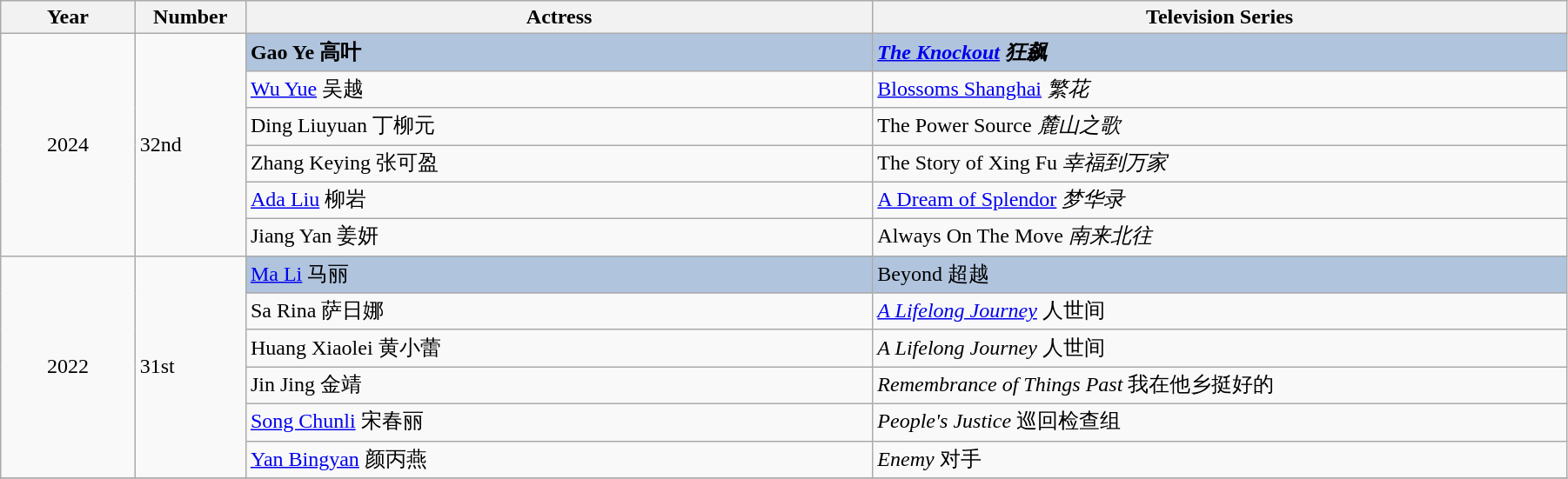<table class="wikitable" width="95%" align="center">
<tr>
<th width="6%">Year</th>
<th width="4%">Number</th>
<th width="28%">Actress</th>
<th width="31%">Television Series</th>
</tr>
<tr>
<td rowspan="6" style="text-align:center;">2024</td>
<td rowspan="6">32nd</td>
<td style="background:#B0C4DE;"><strong>Gao Ye 高叶</strong></td>
<td style="background:#B0C4DE;"><strong><em><a href='#'>The Knockout</a><em> 狂飙<strong></td>
</tr>
<tr>
<td><a href='#'>Wu Yue</a> 吴越</td>
<td></em><a href='#'>Blossoms Shanghai</a><em> 繁花</td>
</tr>
<tr>
<td>Ding Liuyuan 丁柳元</td>
<td></em>The Power Source<em> 麓山之歌</td>
</tr>
<tr>
<td>Zhang Keying 张可盈</td>
<td></em>The Story of Xing Fu<em> 幸福到万家</td>
</tr>
<tr>
<td><a href='#'>Ada Liu</a> 柳岩</td>
<td></em><a href='#'>A Dream of Splendor</a><em> 梦华录</td>
</tr>
<tr>
<td>Jiang Yan 姜妍</td>
<td></em>Always On The Move<em> 南来北往</td>
</tr>
<tr>
<td rowspan="6" style="text-align:center;">2022</td>
<td rowspan="6">31st</td>
<td style="background:#B0C4DE;"></strong><a href='#'>Ma Li</a> 马丽<strong></td>
<td style="background:#B0C4DE;"></em></strong>Beyond</em> 超越</strong></td>
</tr>
<tr>
<td>Sa Rina 萨日娜</td>
<td><em><a href='#'>A Lifelong Journey</a></em> 人世间</td>
</tr>
<tr>
<td>Huang Xiaolei 黄小蕾</td>
<td><em>A Lifelong Journey</em> 人世间</td>
</tr>
<tr>
<td>Jin Jing 金靖</td>
<td><em>Remembrance of Things Past</em> 我在他乡挺好的</td>
</tr>
<tr>
<td><a href='#'>Song Chunli</a> 宋春丽</td>
<td><em>People's Justice</em> 巡回检查组</td>
</tr>
<tr>
<td><a href='#'>Yan Bingyan</a> 颜丙燕</td>
<td><em>Enemy</em> 对手</td>
</tr>
<tr>
</tr>
</table>
